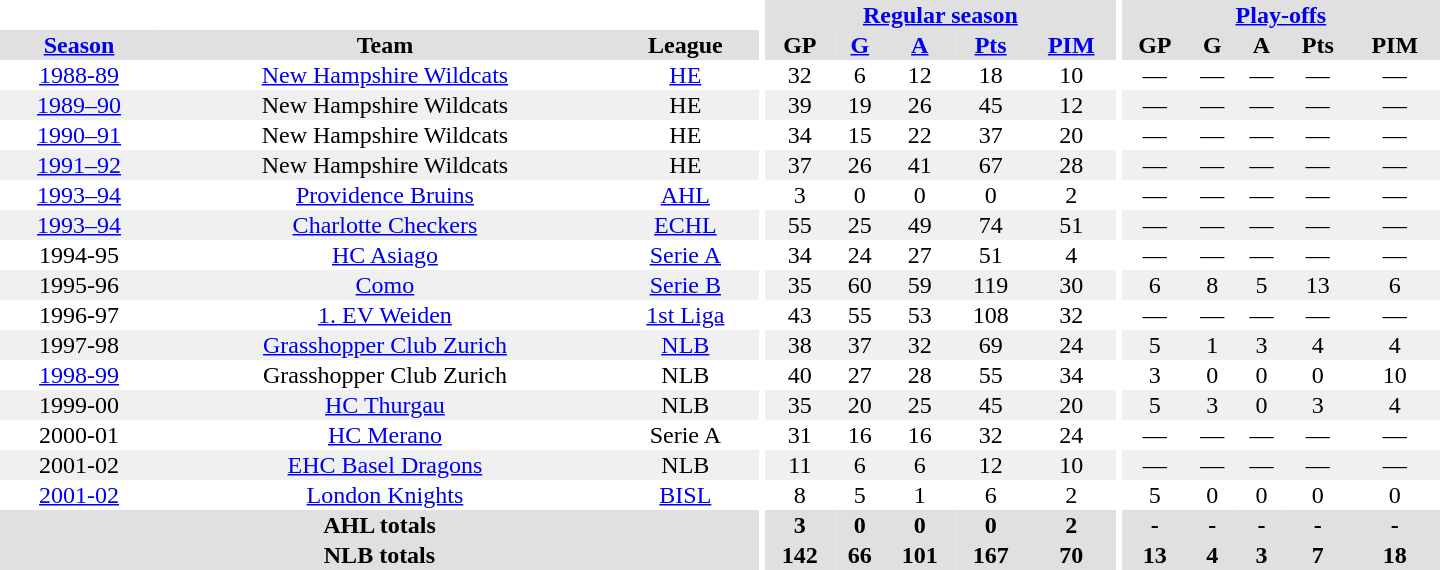<table border="0" cellpadding="1" cellspacing="0" style="text-align:center; width:60em">
<tr bgcolor="#e0e0e0">
<th colspan="3" bgcolor="#ffffff"></th>
<th rowspan="99" bgcolor="#ffffff"></th>
<th colspan="5"><a href='#'>Regular season</a></th>
<th rowspan="99" bgcolor="#ffffff"></th>
<th colspan="5"><a href='#'>Play-offs</a></th>
</tr>
<tr bgcolor="#e0e0e0">
<th><a href='#'>Season</a></th>
<th>Team</th>
<th>League</th>
<th>GP</th>
<th><a href='#'>G</a></th>
<th><a href='#'>A</a></th>
<th><a href='#'>Pts</a></th>
<th><a href='#'>PIM</a></th>
<th>GP</th>
<th>G</th>
<th>A</th>
<th>Pts</th>
<th>PIM</th>
</tr>
<tr>
<td><a href='#'>1988-89</a></td>
<td><a href='#'>New Hampshire Wildcats</a></td>
<td><a href='#'>HE</a></td>
<td>32</td>
<td>6</td>
<td>12</td>
<td>18</td>
<td>10</td>
<td>—</td>
<td>—</td>
<td>—</td>
<td>—</td>
<td>—</td>
</tr>
<tr bgcolor="#f0f0f0">
<td><a href='#'>1989–90</a></td>
<td>New Hampshire Wildcats</td>
<td>HE</td>
<td>39</td>
<td>19</td>
<td>26</td>
<td>45</td>
<td>12</td>
<td>—</td>
<td>—</td>
<td>—</td>
<td>—</td>
<td>—</td>
</tr>
<tr>
<td><a href='#'>1990–91</a></td>
<td>New Hampshire Wildcats</td>
<td>HE</td>
<td>34</td>
<td>15</td>
<td>22</td>
<td>37</td>
<td>20</td>
<td>—</td>
<td>—</td>
<td>—</td>
<td>—</td>
<td>—</td>
</tr>
<tr bgcolor="#f0f0f0">
<td><a href='#'>1991–92</a></td>
<td>New Hampshire Wildcats</td>
<td>HE</td>
<td>37</td>
<td>26</td>
<td>41</td>
<td>67</td>
<td>28</td>
<td>—</td>
<td>—</td>
<td>—</td>
<td>—</td>
<td>—</td>
</tr>
<tr>
<td><a href='#'>1993–94</a></td>
<td><a href='#'>Providence Bruins</a></td>
<td><a href='#'>AHL</a></td>
<td>3</td>
<td>0</td>
<td>0</td>
<td>0</td>
<td>2</td>
<td>—</td>
<td>—</td>
<td>—</td>
<td>—</td>
<td>—</td>
</tr>
<tr bgcolor="#f0f0f0">
<td><a href='#'>1993–94</a></td>
<td><a href='#'>Charlotte Checkers</a></td>
<td><a href='#'>ECHL</a></td>
<td>55</td>
<td>25</td>
<td>49</td>
<td>74</td>
<td>51</td>
<td>—</td>
<td>—</td>
<td>—</td>
<td>—</td>
<td>—</td>
</tr>
<tr>
<td>1994-95</td>
<td><a href='#'>HC Asiago</a></td>
<td><a href='#'>Serie A</a></td>
<td>34</td>
<td>24</td>
<td>27</td>
<td>51</td>
<td>4</td>
<td>—</td>
<td>—</td>
<td>—</td>
<td>—</td>
<td>—</td>
</tr>
<tr bgcolor="#f0f0f0">
<td>1995-96</td>
<td><a href='#'>Como</a></td>
<td><a href='#'>Serie B</a></td>
<td>35</td>
<td>60</td>
<td>59</td>
<td>119</td>
<td>30</td>
<td>6</td>
<td>8</td>
<td>5</td>
<td>13</td>
<td>6</td>
</tr>
<tr>
<td>1996-97</td>
<td><a href='#'>1. EV Weiden</a></td>
<td><a href='#'>1st Liga</a></td>
<td>43</td>
<td>55</td>
<td>53</td>
<td>108</td>
<td>32</td>
<td>—</td>
<td>—</td>
<td>—</td>
<td>—</td>
<td>—</td>
</tr>
<tr bgcolor="#f0f0f0">
<td>1997-98</td>
<td><a href='#'>Grasshopper Club Zurich</a></td>
<td><a href='#'>NLB</a></td>
<td>38</td>
<td>37</td>
<td>32</td>
<td>69</td>
<td>24</td>
<td>5</td>
<td>1</td>
<td>3</td>
<td>4</td>
<td>4</td>
</tr>
<tr>
<td><a href='#'>1998-99</a></td>
<td>Grasshopper Club Zurich</td>
<td>NLB</td>
<td>40</td>
<td>27</td>
<td>28</td>
<td>55</td>
<td>34</td>
<td>3</td>
<td>0</td>
<td>0</td>
<td>0</td>
<td>10</td>
</tr>
<tr bgcolor="#f0f0f0">
<td>1999-00</td>
<td><a href='#'>HC Thurgau</a></td>
<td>NLB</td>
<td>35</td>
<td>20</td>
<td>25</td>
<td>45</td>
<td>20</td>
<td>5</td>
<td>3</td>
<td>0</td>
<td>3</td>
<td>4</td>
</tr>
<tr>
<td>2000-01</td>
<td><a href='#'>HC Merano</a></td>
<td>Serie A</td>
<td>31</td>
<td>16</td>
<td>16</td>
<td>32</td>
<td>24</td>
<td>—</td>
<td>—</td>
<td>—</td>
<td>—</td>
<td>—</td>
</tr>
<tr bgcolor="#f0f0f0">
<td>2001-02</td>
<td><a href='#'>EHC Basel Dragons</a></td>
<td>NLB</td>
<td>11</td>
<td>6</td>
<td>6</td>
<td>12</td>
<td>10</td>
<td>—</td>
<td>—</td>
<td>—</td>
<td>—</td>
<td>—</td>
</tr>
<tr>
<td><a href='#'>2001-02</a></td>
<td><a href='#'>London Knights</a></td>
<td><a href='#'>BISL</a></td>
<td>8</td>
<td>5</td>
<td>1</td>
<td>6</td>
<td>2</td>
<td>5</td>
<td>0</td>
<td>0</td>
<td>0</td>
<td>0</td>
</tr>
<tr>
</tr>
<tr ALIGN="center" bgcolor="#e0e0e0">
<th colspan="3">AHL totals</th>
<th ALIGN="center">3</th>
<th ALIGN="center">0</th>
<th ALIGN="center">0</th>
<th ALIGN="center">0</th>
<th ALIGN="center">2</th>
<th ALIGN="center">-</th>
<th ALIGN="center">-</th>
<th ALIGN="center">-</th>
<th ALIGN="center">-</th>
<th ALIGN="center">-</th>
</tr>
<tr>
</tr>
<tr ALIGN="center" bgcolor="#e0e0e0">
<th colspan="3">NLB totals</th>
<th ALIGN="center">142</th>
<th ALIGN="center">66</th>
<th ALIGN="center">101</th>
<th ALIGN="center">167</th>
<th ALIGN="center">70</th>
<th ALIGN="center">13</th>
<th ALIGN="center">4</th>
<th ALIGN="center">3</th>
<th ALIGN="center">7</th>
<th ALIGN="center">18</th>
</tr>
</table>
